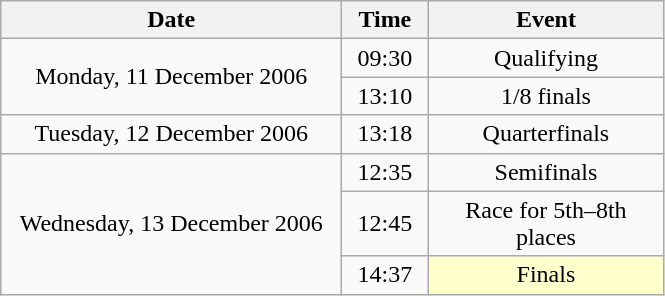<table class = "wikitable" style="text-align:center;">
<tr>
<th width=220>Date</th>
<th width=50>Time</th>
<th width=150>Event</th>
</tr>
<tr>
<td rowspan=2>Monday, 11 December 2006</td>
<td>09:30</td>
<td>Qualifying</td>
</tr>
<tr>
<td>13:10</td>
<td>1/8 finals</td>
</tr>
<tr>
<td>Tuesday, 12 December 2006</td>
<td>13:18</td>
<td>Quarterfinals</td>
</tr>
<tr>
<td rowspan=3>Wednesday, 13 December 2006</td>
<td>12:35</td>
<td>Semifinals</td>
</tr>
<tr>
<td>12:45</td>
<td>Race for 5th–8th places</td>
</tr>
<tr>
<td>14:37</td>
<td bgcolor=ffffcc>Finals</td>
</tr>
</table>
